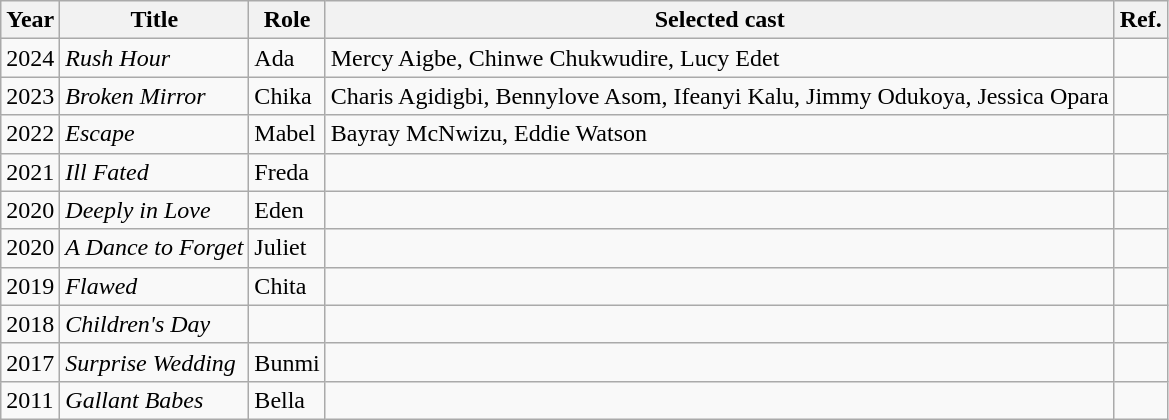<table class="wikitable sortable">
<tr>
<th>Year</th>
<th>Title</th>
<th>Role</th>
<th>Selected cast</th>
<th>Ref.</th>
</tr>
<tr>
<td>2024</td>
<td><em>Rush Hour</em></td>
<td>Ada</td>
<td>Mercy Aigbe, Chinwe Chukwudire, Lucy Edet</td>
<td></td>
</tr>
<tr>
<td>2023</td>
<td><em>Broken Mirror</em></td>
<td>Chika</td>
<td>Charis Agidigbi, Bennylove Asom, Ifeanyi Kalu, Jimmy Odukoya, Jessica Opara</td>
<td></td>
</tr>
<tr>
<td>2022</td>
<td><em>Escape</em></td>
<td>Mabel</td>
<td>Bayray McNwizu, Eddie Watson</td>
<td></td>
</tr>
<tr>
<td>2021</td>
<td><em>Ill Fated</em></td>
<td>Freda</td>
<td></td>
<td></td>
</tr>
<tr>
<td>2020</td>
<td><em>Deeply in Love</em></td>
<td>Eden</td>
<td></td>
<td></td>
</tr>
<tr>
<td>2020</td>
<td><em>A Dance to Forget</em></td>
<td>Juliet</td>
<td></td>
<td></td>
</tr>
<tr>
<td>2019</td>
<td><em>Flawed</em></td>
<td>Chita</td>
<td></td>
<td></td>
</tr>
<tr>
<td>2018</td>
<td><em>Children's Day</em></td>
<td></td>
<td></td>
<td></td>
</tr>
<tr>
<td>2017</td>
<td><em>Surprise Wedding</em></td>
<td>Bunmi</td>
<td></td>
<td></td>
</tr>
<tr>
<td>2011</td>
<td><em>Gallant Babes</em></td>
<td>Bella</td>
<td></td>
<td></td>
</tr>
</table>
